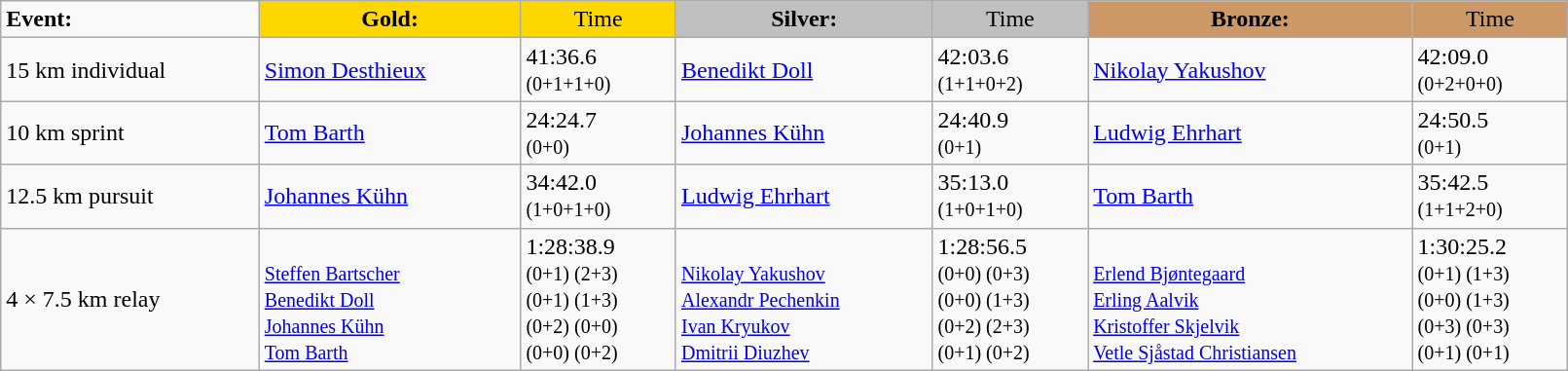<table class="wikitable" width=85%>
<tr>
<td><strong>Event:</strong></td>
<td style="text-align:center;background-color:gold;"><strong>Gold:</strong></td>
<td style="text-align:center;background-color:gold;">Time</td>
<td style="text-align:center;background-color:silver;"><strong>Silver:</strong></td>
<td style="text-align:center;background-color:silver;">Time</td>
<td style="text-align:center;background-color:#CC9966;"><strong>Bronze:</strong></td>
<td style="text-align:center;background-color:#CC9966;">Time</td>
</tr>
<tr>
<td>15 km individual<br><em></em></td>
<td><a href='#'>Simon Desthieux</a><br><small></small></td>
<td>41:36.6<br><small>(0+1+1+0)</small></td>
<td><a href='#'>Benedikt Doll</a><br><small></small></td>
<td>42:03.6	<br><small>(1+1+0+2)</small></td>
<td><a href='#'>Nikolay Yakushov</a><br><small></small></td>
<td>42:09.0<br><small>(0+2+0+0)</small></td>
</tr>
<tr>
<td>10 km sprint<br><em></em></td>
<td><a href='#'>Tom Barth</a><br><small></small></td>
<td>24:24.7<br><small>(0+0)</small></td>
<td><a href='#'>Johannes Kühn</a><br><small></small></td>
<td>24:40.9<br><small>(0+1)</small></td>
<td><a href='#'>Ludwig Ehrhart</a><br><small></small></td>
<td>24:50.5<br><small>(0+1)</small></td>
</tr>
<tr>
<td>12.5 km pursuit<br><em></em></td>
<td><a href='#'>Johannes Kühn</a><br><small></small></td>
<td>34:42.0<br><small>(1+0+1+0)</small></td>
<td><a href='#'>Ludwig Ehrhart</a><br><small></small></td>
<td>35:13.0<br><small>(1+0+1+0)</small></td>
<td><a href='#'>Tom Barth</a><br><small></small></td>
<td>35:42.5<br><small>(1+1+2+0)</small></td>
</tr>
<tr>
<td>4 × 7.5 km relay<br><em></em></td>
<td> <br><small><a href='#'>Steffen Bartscher</a><br><a href='#'>Benedikt Doll</a><br><a href='#'>Johannes Kühn</a><br><a href='#'>Tom Barth</a></small></td>
<td>1:28:38.9<br><small>(0+1) (2+3)<br>(0+1) (1+3)<br>(0+2) (0+0)<br>(0+0) (0+2)</small></td>
<td> <br><small><a href='#'>Nikolay Yakushov</a><br><a href='#'>Alexandr Pechenkin</a><br><a href='#'>Ivan Kryukov</a><br><a href='#'>Dmitrii Diuzhev</a></small></td>
<td>1:28:56.5<br><small>(0+0) (0+3)<br>(0+0) (1+3)<br>(0+2) (2+3)<br>(0+1) (0+2)</small></td>
<td> <br><small><a href='#'>Erlend Bjøntegaard</a><br><a href='#'>Erling Aalvik</a><br><a href='#'>Kristoffer Skjelvik</a><br><a href='#'>Vetle Sjåstad Christiansen</a></small></td>
<td>1:30:25.2<br><small>(0+1) (1+3)<br>(0+0) (1+3)<br>(0+3) (0+3)<br>(0+1) (0+1) </small></td>
</tr>
</table>
